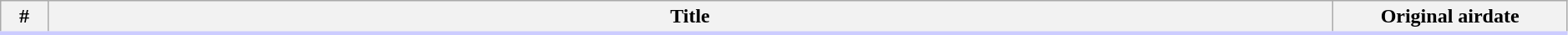<table class="wikitable" width="99%">
<tr style="border-bottom:3px solid #CCF">
<th width="3%">#</th>
<th>Title</th>
<th width="15%">Original airdate<br>


</th>
</tr>
</table>
